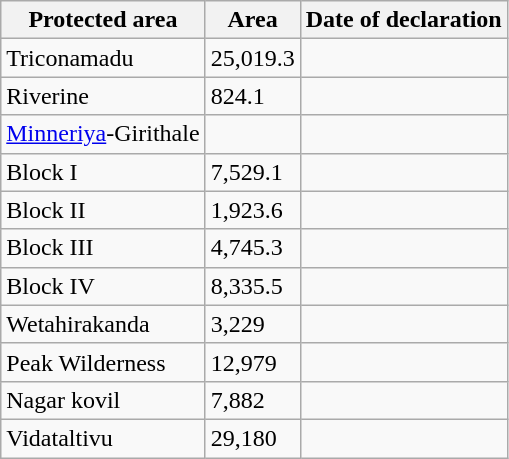<table class="wikitable sortable static-row-numbers static-row-header-text">
<tr>
<th>Protected area</th>
<th>Area<br></th>
<th>Date of declaration</th>
</tr>
<tr>
<td>Triconamadu</td>
<td>25,019.3</td>
<td></td>
</tr>
<tr>
<td>Riverine</td>
<td>824.1</td>
<td></td>
</tr>
<tr>
<td><a href='#'>Minneriya</a>-Girithale</td>
<td></td>
<td></td>
</tr>
<tr>
<td>Block I</td>
<td>7,529.1</td>
<td></td>
</tr>
<tr>
<td>Block II</td>
<td>1,923.6</td>
<td></td>
</tr>
<tr>
<td>Block III</td>
<td>4,745.3</td>
<td></td>
</tr>
<tr>
<td>Block IV</td>
<td>8,335.5</td>
<td></td>
</tr>
<tr>
<td>Wetahirakanda</td>
<td>3,229</td>
<td></td>
</tr>
<tr>
<td>Peak Wilderness</td>
<td>12,979</td>
<td></td>
</tr>
<tr>
<td>Nagar kovil</td>
<td>7,882</td>
<td></td>
</tr>
<tr>
<td>Vidataltivu</td>
<td>29,180</td>
<td></td>
</tr>
</table>
